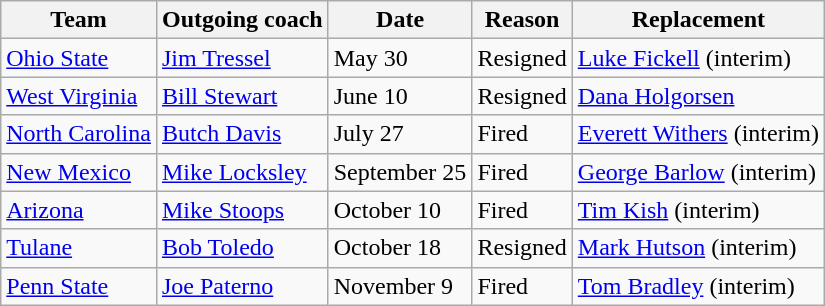<table class="wikitable sortable">
<tr>
<th>Team</th>
<th>Outgoing coach</th>
<th>Date</th>
<th>Reason</th>
<th>Replacement</th>
</tr>
<tr>
<td><a href='#'>Ohio State</a></td>
<td><a href='#'>Jim Tressel</a></td>
<td>May 30</td>
<td>Resigned</td>
<td><a href='#'>Luke Fickell</a> (interim)</td>
</tr>
<tr>
<td><a href='#'>West Virginia</a></td>
<td><a href='#'>Bill Stewart</a></td>
<td>June 10</td>
<td>Resigned</td>
<td><a href='#'>Dana Holgorsen</a></td>
</tr>
<tr>
<td><a href='#'>North Carolina</a></td>
<td><a href='#'>Butch Davis</a></td>
<td>July 27</td>
<td>Fired</td>
<td><a href='#'>Everett Withers</a> (interim)</td>
</tr>
<tr>
<td><a href='#'>New Mexico</a></td>
<td><a href='#'>Mike Locksley</a></td>
<td>September 25</td>
<td>Fired</td>
<td><a href='#'>George Barlow</a> (interim)</td>
</tr>
<tr>
<td><a href='#'>Arizona</a></td>
<td><a href='#'>Mike Stoops</a></td>
<td>October 10</td>
<td>Fired</td>
<td><a href='#'>Tim Kish</a> (interim)</td>
</tr>
<tr>
<td><a href='#'>Tulane</a></td>
<td><a href='#'>Bob Toledo</a></td>
<td>October 18</td>
<td>Resigned</td>
<td><a href='#'>Mark Hutson</a> (interim)</td>
</tr>
<tr>
<td><a href='#'>Penn State</a></td>
<td><a href='#'>Joe Paterno</a></td>
<td>November 9</td>
<td>Fired</td>
<td><a href='#'>Tom Bradley</a> (interim)</td>
</tr>
</table>
